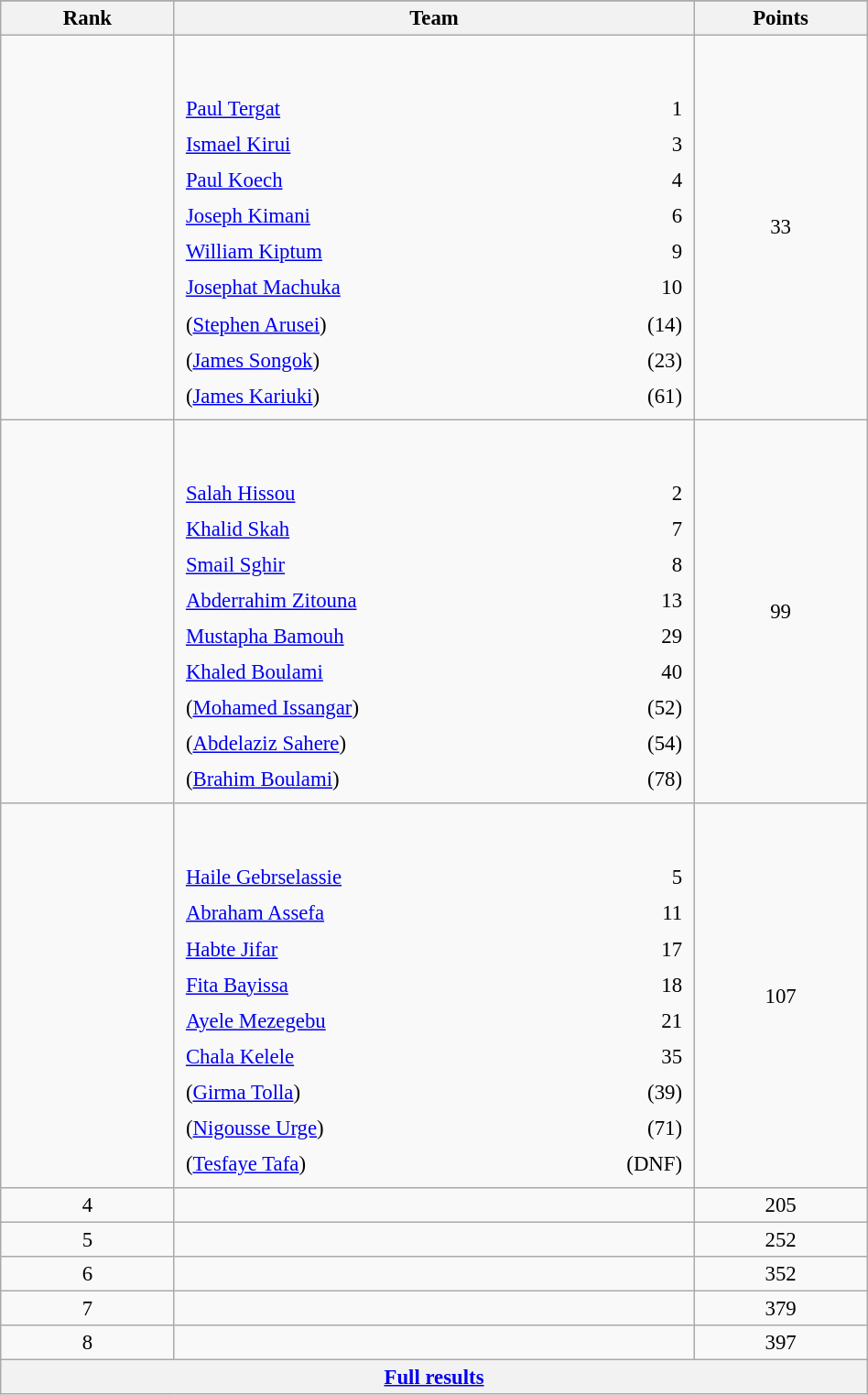<table class="wikitable sortable" style=" text-align:center; font-size:95%;" width="50%">
<tr>
</tr>
<tr>
<th width=10%>Rank</th>
<th width=30%>Team</th>
<th width=10%>Points</th>
</tr>
<tr>
<td align=center></td>
<td align=left> <br><br><table width=100%>
<tr>
<td align=left style="border:0"><a href='#'>Paul Tergat</a></td>
<td align=right style="border:0">1</td>
</tr>
<tr>
<td align=left style="border:0"><a href='#'>Ismael Kirui</a></td>
<td align=right style="border:0">3</td>
</tr>
<tr>
<td align=left style="border:0"><a href='#'>Paul Koech</a></td>
<td align=right style="border:0">4</td>
</tr>
<tr>
<td align=left style="border:0"><a href='#'>Joseph Kimani</a></td>
<td align=right style="border:0">6</td>
</tr>
<tr>
<td align=left style="border:0"><a href='#'>William Kiptum</a></td>
<td align=right style="border:0">9</td>
</tr>
<tr>
<td align=left style="border:0"><a href='#'>Josephat Machuka</a></td>
<td align=right style="border:0">10</td>
</tr>
<tr>
<td align=left style="border:0">(<a href='#'>Stephen Arusei</a>)</td>
<td align=right style="border:0">(14)</td>
</tr>
<tr>
<td align=left style="border:0">(<a href='#'>James Songok</a>)</td>
<td align=right style="border:0">(23)</td>
</tr>
<tr>
<td align=left style="border:0">(<a href='#'>James Kariuki</a>)</td>
<td align=right style="border:0">(61)</td>
</tr>
</table>
</td>
<td>33</td>
</tr>
<tr>
<td align=center></td>
<td align=left> <br><br><table width=100%>
<tr>
<td align=left style="border:0"><a href='#'>Salah Hissou</a></td>
<td align=right style="border:0">2</td>
</tr>
<tr>
<td align=left style="border:0"><a href='#'>Khalid Skah</a></td>
<td align=right style="border:0">7</td>
</tr>
<tr>
<td align=left style="border:0"><a href='#'>Smail Sghir</a></td>
<td align=right style="border:0">8</td>
</tr>
<tr>
<td align=left style="border:0"><a href='#'>Abderrahim Zitouna</a></td>
<td align=right style="border:0">13</td>
</tr>
<tr>
<td align=left style="border:0"><a href='#'>Mustapha Bamouh</a></td>
<td align=right style="border:0">29</td>
</tr>
<tr>
<td align=left style="border:0"><a href='#'>Khaled Boulami</a></td>
<td align=right style="border:0">40</td>
</tr>
<tr>
<td align=left style="border:0">(<a href='#'>Mohamed Issangar</a>)</td>
<td align=right style="border:0">(52)</td>
</tr>
<tr>
<td align=left style="border:0">(<a href='#'>Abdelaziz Sahere</a>)</td>
<td align=right style="border:0">(54)</td>
</tr>
<tr>
<td align=left style="border:0">(<a href='#'>Brahim Boulami</a>)</td>
<td align=right style="border:0">(78)</td>
</tr>
</table>
</td>
<td>99</td>
</tr>
<tr>
<td align=center></td>
<td align=left> <br><br><table width=100%>
<tr>
<td align=left style="border:0"><a href='#'>Haile Gebrselassie</a></td>
<td align=right style="border:0">5</td>
</tr>
<tr>
<td align=left style="border:0"><a href='#'>Abraham Assefa</a></td>
<td align=right style="border:0">11</td>
</tr>
<tr>
<td align=left style="border:0"><a href='#'>Habte Jifar</a></td>
<td align=right style="border:0">17</td>
</tr>
<tr>
<td align=left style="border:0"><a href='#'>Fita Bayissa</a></td>
<td align=right style="border:0">18</td>
</tr>
<tr>
<td align=left style="border:0"><a href='#'>Ayele Mezegebu</a></td>
<td align=right style="border:0">21</td>
</tr>
<tr>
<td align=left style="border:0"><a href='#'>Chala Kelele</a></td>
<td align=right style="border:0">35</td>
</tr>
<tr>
<td align=left style="border:0">(<a href='#'>Girma Tolla</a>)</td>
<td align=right style="border:0">(39)</td>
</tr>
<tr>
<td align=left style="border:0">(<a href='#'>Nigousse Urge</a>)</td>
<td align=right style="border:0">(71)</td>
</tr>
<tr>
<td align=left style="border:0">(<a href='#'>Tesfaye Tafa</a>)</td>
<td align=right style="border:0">(DNF)</td>
</tr>
</table>
</td>
<td>107</td>
</tr>
<tr>
<td align=center>4</td>
<td align=left></td>
<td>205</td>
</tr>
<tr>
<td align=center>5</td>
<td align=left></td>
<td>252</td>
</tr>
<tr>
<td align=center>6</td>
<td align=left></td>
<td>352</td>
</tr>
<tr>
<td align=center>7</td>
<td align=left></td>
<td>379</td>
</tr>
<tr>
<td align=center>8</td>
<td align=left></td>
<td>397</td>
</tr>
<tr class="sortbottom">
<th colspan=3 align=center><a href='#'>Full results</a></th>
</tr>
</table>
